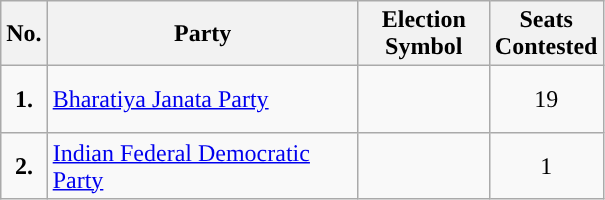<table class="wikitable">
<tr>
<th scope="col" style="width:4px;">No.</th>
<th scope="col" style="width:200px;">Party</th>
<th scope="col" style="width:80px;">Election Symbol</th>
<th scope="col" style="width:60px;">Seats Contested</th>
</tr>
<tr style="height: 45px;">
<td style="text-align:center; background:"><strong>1.</strong></td>
<td><a href='#'>Bharatiya Janata Party</a></td>
<td style="text-align:center;"></td>
<td style="text-align:center;">19</td>
</tr>
<tr>
<td style="text-align:center; background:"><strong>2.</strong></td>
<td><a href='#'>Indian Federal Democratic Party</a></td>
<td></td>
<td style="text-align:center;">1</td>
</tr>
</table>
